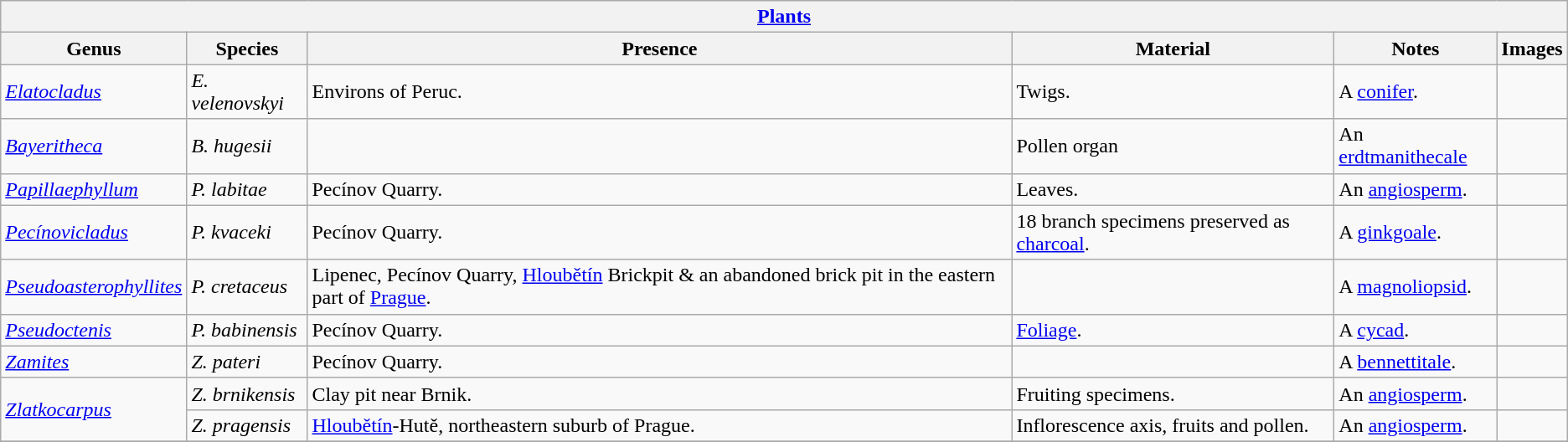<table class="wikitable" align="center">
<tr>
<th colspan="6" align="center"><strong><a href='#'>Plants</a></strong></th>
</tr>
<tr>
<th>Genus</th>
<th>Species</th>
<th>Presence</th>
<th><strong>Material</strong></th>
<th>Notes</th>
<th>Images</th>
</tr>
<tr>
<td><em><a href='#'>Elatocladus</a></em></td>
<td><em>E. velenovskyi</em></td>
<td>Environs of Peruc.</td>
<td>Twigs.</td>
<td>A <a href='#'>conifer</a>.</td>
<td></td>
</tr>
<tr>
<td><em><a href='#'>Bayeritheca</a></em></td>
<td><em>B. hugesii</em></td>
<td></td>
<td>Pollen organ</td>
<td>An <a href='#'>erdtmanithecale</a></td>
<td></td>
</tr>
<tr>
<td><em><a href='#'>Papillaephyllum</a></em></td>
<td><em>P. labitae</em></td>
<td>Pecínov Quarry.</td>
<td>Leaves.</td>
<td>An <a href='#'>angiosperm</a>.</td>
<td></td>
</tr>
<tr>
<td><em><a href='#'>Pecínovicladus</a></em></td>
<td><em>P. kvaceki</em></td>
<td>Pecínov Quarry.</td>
<td>18 branch specimens preserved as <a href='#'>charcoal</a>.</td>
<td>A <a href='#'>ginkgoale</a>.</td>
<td></td>
</tr>
<tr>
<td><em><a href='#'>Pseudoasterophyllites</a></em></td>
<td><em>P. cretaceus</em></td>
<td>Lipenec, Pecínov Quarry, <a href='#'>Hloubětín</a> Brickpit & an abandoned brick pit in the eastern part of <a href='#'>Prague</a>.</td>
<td></td>
<td>A <a href='#'>magnoliopsid</a>.</td>
<td></td>
</tr>
<tr>
<td><em><a href='#'>Pseudoctenis</a></em></td>
<td><em>P. babinensis</em></td>
<td>Pecínov Quarry.</td>
<td><a href='#'>Foliage</a>.</td>
<td>A <a href='#'>cycad</a>.</td>
<td></td>
</tr>
<tr>
<td><em><a href='#'>Zamites</a></em></td>
<td><em>Z. pateri</em></td>
<td>Pecínov Quarry.</td>
<td></td>
<td>A <a href='#'>bennettitale</a>.</td>
<td></td>
</tr>
<tr>
<td rowspan=2><em><a href='#'>Zlatkocarpus</a></em></td>
<td><em>Z. brnikensis</em></td>
<td>Clay pit near Brnik.</td>
<td>Fruiting specimens.</td>
<td>An <a href='#'>angiosperm</a>.</td>
<td></td>
</tr>
<tr>
<td><em>Z. pragensis</em></td>
<td><a href='#'>Hloubětín</a>-Hutě, northeastern suburb of Prague.</td>
<td>Inflorescence axis, fruits and pollen.</td>
<td>An <a href='#'>angiosperm</a>.</td>
<td></td>
</tr>
<tr>
</tr>
</table>
